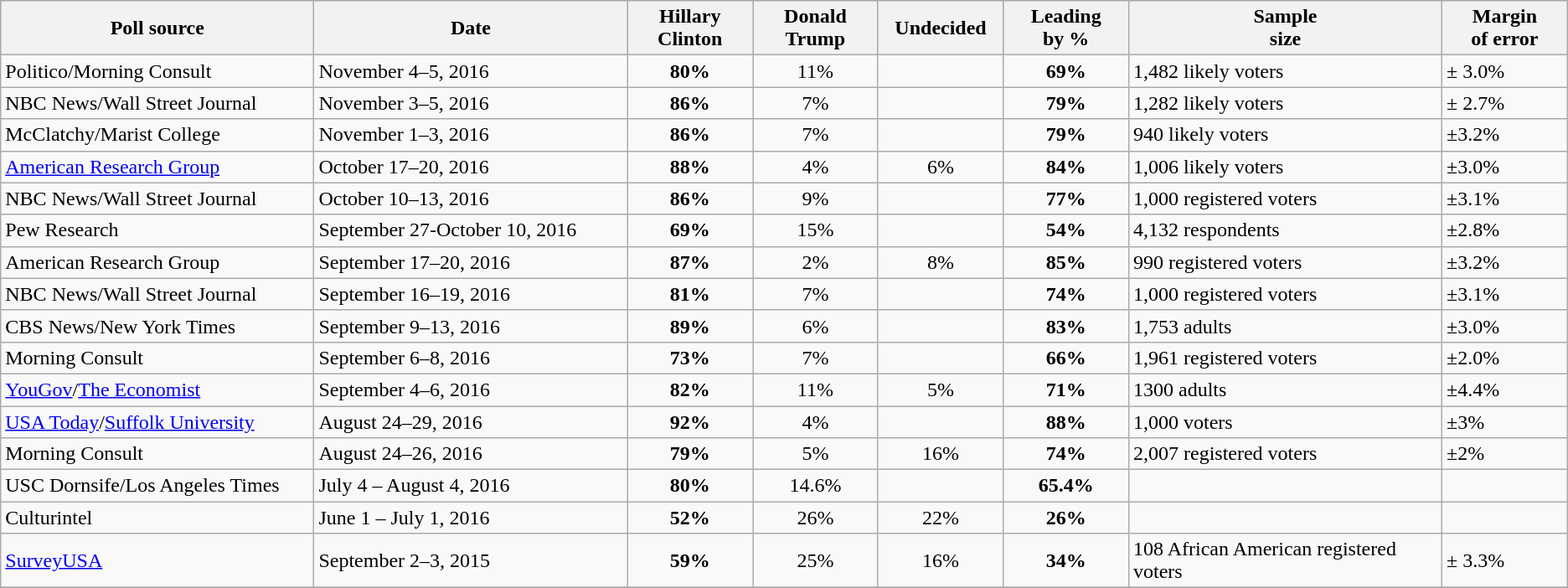<table class="wikitable sortable">
<tr style="background:lightgrey;">
<th width="20%">Poll source</th>
<th width="20%">Date</th>
<th width="8%">Hillary Clinton<br><small></small></th>
<th width="8%">Donald Trump<br><small></small></th>
<th width="8%">Undecided</th>
<th width="8%">Leading<br>by %</th>
<th width="20%">Sample<br>size</th>
<th width="8%">Margin<br>of error</th>
</tr>
<tr>
<td>Politico/Morning Consult</td>
<td>November 4–5, 2016</td>
<td align="center" ><strong>80%</strong></td>
<td align="center">11%</td>
<td align="center"></td>
<td align="center" ><strong>69%</strong></td>
<td>1,482 likely voters</td>
<td>± 3.0%</td>
</tr>
<tr>
<td>NBC News/Wall Street Journal</td>
<td>November 3–5, 2016</td>
<td align="center" ><strong>86%</strong></td>
<td align="center">7%</td>
<td align="center"></td>
<td align="center" ><strong>79%</strong></td>
<td>1,282 likely voters</td>
<td>± 2.7%</td>
</tr>
<tr>
<td>McClatchy/Marist College</td>
<td>November 1–3, 2016</td>
<td align="center" ><strong>86%</strong></td>
<td align="center">7%</td>
<td align="center"></td>
<td align="center" ><strong>79%</strong></td>
<td>940 likely voters</td>
<td>±3.2%</td>
</tr>
<tr>
<td><a href='#'>American Research Group</a></td>
<td>October 17–20, 2016</td>
<td align="center" ><strong>88%</strong></td>
<td align="center">4%</td>
<td align="center">6%</td>
<td align="center" ><strong>84%</strong></td>
<td>1,006 likely voters</td>
<td>±3.0%</td>
</tr>
<tr>
<td>NBC News/Wall Street Journal</td>
<td>October 10–13, 2016</td>
<td align="center" ><strong>86%</strong></td>
<td align="center">9%</td>
<td></td>
<td align="center" ><strong>77%</strong></td>
<td>1,000 registered voters</td>
<td>±3.1%</td>
</tr>
<tr>
<td>Pew Research</td>
<td>September 27-October 10, 2016</td>
<td align="center" ><strong>69%</strong></td>
<td align="center">15%</td>
<td></td>
<td align="center" ><strong>54%</strong></td>
<td>4,132 respondents</td>
<td>±2.8%</td>
</tr>
<tr>
<td>American Research Group</td>
<td>September 17–20, 2016</td>
<td align="center" ><strong>87%</strong></td>
<td align="center">2%</td>
<td align="center">8%</td>
<td align="center" ><strong>85%</strong></td>
<td>990 registered voters</td>
<td>±3.2%</td>
</tr>
<tr>
<td>NBC News/Wall Street Journal</td>
<td>September 16–19, 2016</td>
<td align="center" ><strong>81%</strong></td>
<td align="center">7%</td>
<td align="center"></td>
<td align="center" ><strong>74%</strong></td>
<td>1,000 registered voters</td>
<td>±3.1%</td>
</tr>
<tr>
<td>CBS News/New York Times</td>
<td>September 9–13, 2016</td>
<td align="center" ><strong>89%</strong></td>
<td align="center">6%</td>
<td align="center"></td>
<td align="center" ><strong>83%</strong></td>
<td>1,753 adults</td>
<td>±3.0%</td>
</tr>
<tr>
<td>Morning Consult</td>
<td>September 6–8, 2016</td>
<td align="center" ><strong>73%</strong></td>
<td align="center">7%</td>
<td align="center"></td>
<td align="center" ><strong>66%</strong></td>
<td>1,961 registered voters</td>
<td>±2.0%</td>
</tr>
<tr>
<td><a href='#'>YouGov</a>/<a href='#'>The Economist</a></td>
<td>September 4–6, 2016</td>
<td align="center" ><strong>82%</strong></td>
<td align="center">11%</td>
<td align="center">5%</td>
<td align="center" ><strong>71%</strong></td>
<td>1300 adults</td>
<td>±4.4%</td>
</tr>
<tr>
<td><a href='#'>USA Today</a>/<a href='#'>Suffolk University</a></td>
<td>August 24–29, 2016</td>
<td align="center" ><strong>92%</strong></td>
<td align="center">4%</td>
<td align="center"></td>
<td align="center" ><strong>88%</strong></td>
<td>1,000 voters</td>
<td>±3%</td>
</tr>
<tr>
<td>Morning Consult</td>
<td>August 24–26, 2016</td>
<td align="center" ><strong>79%</strong></td>
<td align="center">5%</td>
<td align="center">16%</td>
<td align="center" ><strong>74%</strong></td>
<td>2,007 registered voters</td>
<td>±2%</td>
</tr>
<tr>
<td>USC Dornsife/Los Angeles Times</td>
<td>July 4 – August 4, 2016</td>
<td align="center" ><strong>80%</strong></td>
<td align="center">14.6%</td>
<td align="center"></td>
<td align="center" ><strong>65.4%</strong></td>
<td></td>
<td></td>
</tr>
<tr>
<td>Culturintel</td>
<td>June 1 – July 1, 2016</td>
<td align="center" ><strong>52%</strong></td>
<td align="center">26%</td>
<td align="center">22%</td>
<td align="center" ><strong>26%</strong></td>
<td></td>
<td></td>
</tr>
<tr>
<td><a href='#'>SurveyUSA</a></td>
<td>September 2–3, 2015</td>
<td align="center" ><strong>59%</strong></td>
<td align="center">25%</td>
<td align="center">16%</td>
<td align="center" ><strong>34%</strong></td>
<td>108 African American registered voters</td>
<td>± 3.3%</td>
</tr>
<tr>
</tr>
</table>
